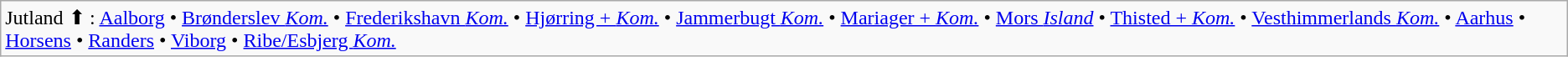<table class="wikitable">
<tr>
<td>Jutland ⬆ : <a href='#'>Aalborg</a> • <a href='#'>Brønderslev <em>Kom.</em></a> • <a href='#'>Frederikshavn <em>Kom.</em></a> • <a href='#'>Hjørring + <em>Kom.</em></a> • <a href='#'>Jammerbugt <em>Kom.</em></a> • <a href='#'>Mariager + <em>Kom.</em></a> • <a href='#'>Mors <em>Island</em></a> • <a href='#'>Thisted + <em>Kom.</em></a> • <a href='#'>Vesthimmerlands <em>Kom.</em></a> • <a href='#'>Aarhus</a> • <a href='#'>Horsens</a> • <a href='#'>Randers</a> • <a href='#'>Viborg</a> • <a href='#'>Ribe/Esbjerg <em>Kom.</em></a></td>
</tr>
</table>
